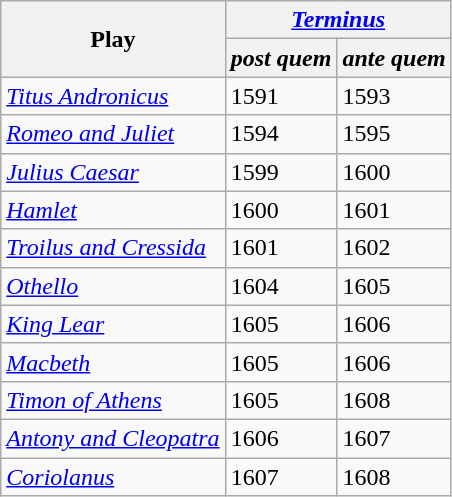<table class="wikitable sortable">
<tr>
<th scope=col rowspan=2>Play</th>
<th scope=colgroup colspan=2><em><a href='#'>Terminus</a></em></th>
</tr>
<tr>
<th scope=col><em>post quem</em></th>
<th scope=col><em>ante quem</em></th>
</tr>
<tr>
<td><em><a href='#'>Titus Andronicus</a></em></td>
<td>1591</td>
<td>1593</td>
</tr>
<tr>
<td><em><a href='#'>Romeo and Juliet</a></em></td>
<td>1594</td>
<td>1595</td>
</tr>
<tr>
<td><em><a href='#'>Julius Caesar</a></em></td>
<td>1599</td>
<td>1600</td>
</tr>
<tr>
<td><em><a href='#'>Hamlet</a></em></td>
<td>1600</td>
<td>1601</td>
</tr>
<tr>
<td><em><a href='#'>Troilus and Cressida</a></em></td>
<td>1601</td>
<td>1602</td>
</tr>
<tr>
<td><em><a href='#'>Othello</a></em></td>
<td>1604</td>
<td>1605</td>
</tr>
<tr>
<td><em><a href='#'>King Lear</a></em></td>
<td>1605</td>
<td>1606</td>
</tr>
<tr>
<td><em><a href='#'>Macbeth</a></em></td>
<td>1605</td>
<td>1606</td>
</tr>
<tr>
<td><em><a href='#'>Timon of Athens</a></em></td>
<td>1605</td>
<td>1608</td>
</tr>
<tr>
<td><em><a href='#'>Antony and Cleopatra</a></em></td>
<td>1606</td>
<td>1607</td>
</tr>
<tr>
<td><em><a href='#'>Coriolanus</a></em></td>
<td>1607</td>
<td>1608</td>
</tr>
</table>
